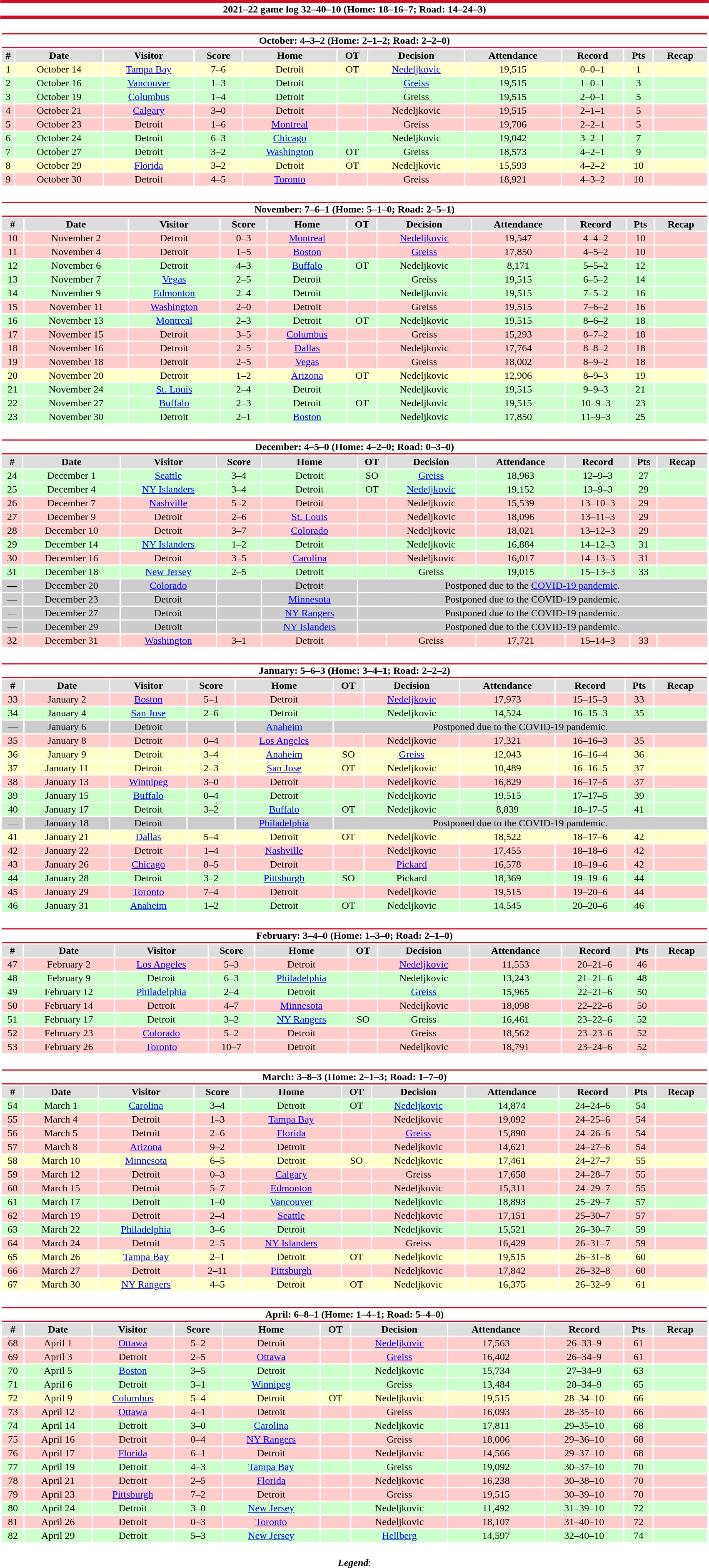<table class="toccolours" style="width:90%; clear:both; margin:1.5em auto; text-align:center;">
<tr>
<th colspan="11" style="background:#FFFFFF; border-top:#CE1126 5px solid; border-bottom:#CE1126 5px solid;">2021–22 game log 32–40–10 (Home: 18–16–7; Road: 14–24–3)</th>
</tr>
<tr>
<td colspan="11"><br><table class="toccolours collapsible collapsed" style="width:100%;">
<tr>
<th colspan="11" style="background:#FFFFFF; border-top:#CE1126 2px solid; border-bottom:#CE1126 2px solid;">October: 4–3–2 (Home: 2–1–2; Road: 2–2–0)</th>
</tr>
<tr style="background:#ddd;">
<th>#</th>
<th>Date</th>
<th>Visitor</th>
<th>Score</th>
<th>Home</th>
<th>OT</th>
<th>Decision</th>
<th>Attendance</th>
<th>Record</th>
<th>Pts</th>
<th>Recap</th>
</tr>
<tr style="background:#ffc;">
<td>1</td>
<td>October 14</td>
<td><a href='#'>Tampa Bay</a></td>
<td>7–6</td>
<td>Detroit</td>
<td>OT</td>
<td><a href='#'>Nedeljkovic</a></td>
<td>19,515</td>
<td>0–0–1</td>
<td>1</td>
<td></td>
</tr>
<tr style="background:#cfc;">
<td>2</td>
<td>October 16</td>
<td><a href='#'>Vancouver</a></td>
<td>1–3</td>
<td>Detroit</td>
<td></td>
<td><a href='#'>Greiss</a></td>
<td>19,515</td>
<td>1–0–1</td>
<td>3</td>
<td></td>
</tr>
<tr style="background:#cfc;">
<td>3</td>
<td>October 19</td>
<td><a href='#'>Columbus</a></td>
<td>1–4</td>
<td>Detroit</td>
<td></td>
<td>Greiss</td>
<td>19,515</td>
<td>2–0–1</td>
<td>5</td>
<td></td>
</tr>
<tr style="background:#fcc;">
<td>4</td>
<td>October 21</td>
<td><a href='#'>Calgary</a></td>
<td>3–0</td>
<td>Detroit</td>
<td></td>
<td>Nedeljkovic</td>
<td>19,515</td>
<td>2–1–1</td>
<td>5</td>
<td></td>
</tr>
<tr style="background:#fcc;">
<td>5</td>
<td>October 23</td>
<td>Detroit</td>
<td>1–6</td>
<td><a href='#'>Montreal</a></td>
<td></td>
<td>Greiss</td>
<td>19,706</td>
<td>2–2–1</td>
<td>5</td>
<td></td>
</tr>
<tr style="background:#cfc;">
<td>6</td>
<td>October 24</td>
<td>Detroit</td>
<td>6–3</td>
<td><a href='#'>Chicago</a></td>
<td></td>
<td>Nedeljkovic</td>
<td>19,042</td>
<td>3–2–1</td>
<td>7</td>
<td></td>
</tr>
<tr style="background:#cfc;">
<td>7</td>
<td>October 27</td>
<td>Detroit</td>
<td>3–2</td>
<td><a href='#'>Washington</a></td>
<td>OT</td>
<td>Greiss</td>
<td>18,573</td>
<td>4–2–1</td>
<td>9</td>
<td></td>
</tr>
<tr style="background:#ffc;">
<td>8</td>
<td>October 29</td>
<td><a href='#'>Florida</a></td>
<td>3–2</td>
<td>Detroit</td>
<td>OT</td>
<td>Nedeljkovic</td>
<td>15,593</td>
<td>4–2–2</td>
<td>10</td>
<td></td>
</tr>
<tr style="background:#fcc;">
<td>9</td>
<td>October 30</td>
<td>Detroit</td>
<td>4–5</td>
<td><a href='#'>Toronto</a></td>
<td></td>
<td>Greiss</td>
<td>18,921</td>
<td>4–3–2</td>
<td>10</td>
<td></td>
</tr>
</table>
</td>
</tr>
<tr>
<td colspan="11"><br><table class="toccolours collapsible collapsed" style="width:100%;">
<tr>
<th colspan="11" style="background:#FFFFFF; border-top:#CE1126 2px solid; border-bottom:#CE1126 2px solid;">November: 7–6–1 (Home: 5–1–0; Road: 2–5–1)</th>
</tr>
<tr style="background:#ddd;">
<th>#</th>
<th>Date</th>
<th>Visitor</th>
<th>Score</th>
<th>Home</th>
<th>OT</th>
<th>Decision</th>
<th>Attendance</th>
<th>Record</th>
<th>Pts</th>
<th>Recap</th>
</tr>
<tr style="background:#fcc;">
<td>10</td>
<td>November 2</td>
<td>Detroit</td>
<td>0–3</td>
<td><a href='#'>Montreal</a></td>
<td></td>
<td><a href='#'>Nedeljkovic</a></td>
<td>19,547</td>
<td>4–4–2</td>
<td>10</td>
<td></td>
</tr>
<tr style="background:#fcc;">
<td>11</td>
<td>November 4</td>
<td>Detroit</td>
<td>1–5</td>
<td><a href='#'>Boston</a></td>
<td></td>
<td><a href='#'>Greiss</a></td>
<td>17,850</td>
<td>4–5–2</td>
<td>10</td>
<td></td>
</tr>
<tr style="background:#cfc;">
<td>12</td>
<td>November 6</td>
<td>Detroit</td>
<td>4–3</td>
<td><a href='#'>Buffalo</a></td>
<td>OT</td>
<td>Nedeljkovic</td>
<td>8,171</td>
<td>5–5–2</td>
<td>12</td>
<td></td>
</tr>
<tr style="background:#cfc;">
<td>13</td>
<td>November 7</td>
<td><a href='#'>Vegas</a></td>
<td>2–5</td>
<td>Detroit</td>
<td></td>
<td>Greiss</td>
<td>19,515</td>
<td>6–5–2</td>
<td>14</td>
<td></td>
</tr>
<tr style="background:#cfc;">
<td>14</td>
<td>November 9</td>
<td><a href='#'>Edmonton</a></td>
<td>2–4</td>
<td>Detroit</td>
<td></td>
<td>Nedeljkovic</td>
<td>19,515</td>
<td>7–5–2</td>
<td>16</td>
<td></td>
</tr>
<tr style="background:#fcc;">
<td>15</td>
<td>November 11</td>
<td><a href='#'>Washington</a></td>
<td>2–0</td>
<td>Detroit</td>
<td></td>
<td>Greiss</td>
<td>19,515</td>
<td>7–6–2</td>
<td>16</td>
<td></td>
</tr>
<tr style="background:#cfc;">
<td>16</td>
<td>November 13</td>
<td><a href='#'>Montreal</a></td>
<td>2–3</td>
<td>Detroit</td>
<td>OT</td>
<td>Nedeljkovic</td>
<td>19,515</td>
<td>8–6–2</td>
<td>18</td>
<td></td>
</tr>
<tr style="background:#fcc;">
<td>17</td>
<td>November 15</td>
<td>Detroit</td>
<td>3–5</td>
<td><a href='#'>Columbus</a></td>
<td></td>
<td>Greiss</td>
<td>15,293</td>
<td>8–7–2</td>
<td>18</td>
<td></td>
</tr>
<tr style="background:#fcc;">
<td>18</td>
<td>November 16</td>
<td>Detroit</td>
<td>2–5</td>
<td><a href='#'>Dallas</a></td>
<td></td>
<td>Nedeljkovic</td>
<td>17,764</td>
<td>8–8–2</td>
<td>18</td>
<td></td>
</tr>
<tr style="background:#fcc;">
<td>19</td>
<td>November 18</td>
<td>Detroit</td>
<td>2–5</td>
<td><a href='#'>Vegas</a></td>
<td></td>
<td>Greiss</td>
<td>18,002</td>
<td>8–9–2</td>
<td>18</td>
<td></td>
</tr>
<tr style="background:#ffc;">
<td>20</td>
<td>November 20</td>
<td>Detroit</td>
<td>1–2</td>
<td><a href='#'>Arizona</a></td>
<td>OT</td>
<td>Nedeljkovic</td>
<td>12,906</td>
<td>8–9–3</td>
<td>19</td>
<td></td>
</tr>
<tr style="background:#cfc;">
<td>21</td>
<td>November 24</td>
<td><a href='#'>St. Louis</a></td>
<td>2–4</td>
<td>Detroit</td>
<td></td>
<td>Nedeljkovic</td>
<td>19,515</td>
<td>9–9–3</td>
<td>21</td>
<td></td>
</tr>
<tr style="background:#cfc;">
<td>22</td>
<td>November 27</td>
<td><a href='#'>Buffalo</a></td>
<td>2–3</td>
<td>Detroit</td>
<td>OT</td>
<td>Nedeljkovic</td>
<td>19,515</td>
<td>10–9–3</td>
<td>23</td>
<td></td>
</tr>
<tr style="background:#cfc;">
<td>23</td>
<td>November 30</td>
<td>Detroit</td>
<td>2–1</td>
<td><a href='#'>Boston</a></td>
<td></td>
<td>Nedeljkovic</td>
<td>17,850</td>
<td>11–9–3</td>
<td>25</td>
<td></td>
</tr>
</table>
</td>
</tr>
<tr>
<td colspan="11"><br><table class="toccolours collapsible collapsed" style="width:100%;">
<tr>
<th colspan="11" style="background:#FFFFFF; border-top:#CE1126 2px solid; border-bottom:#CE1126 2px solid;">December: 4–5–0 (Home: 4–2–0; Road: 0–3–0)</th>
</tr>
<tr style="background:#ddd;">
<th>#</th>
<th>Date</th>
<th>Visitor</th>
<th>Score</th>
<th>Home</th>
<th>OT</th>
<th>Decision</th>
<th>Attendance</th>
<th>Record</th>
<th>Pts</th>
<th>Recap</th>
</tr>
<tr style="background:#cfc;">
<td>24</td>
<td>December 1</td>
<td><a href='#'>Seattle</a></td>
<td>3–4</td>
<td>Detroit</td>
<td>SO</td>
<td><a href='#'>Greiss</a></td>
<td>18,963</td>
<td>12–9–3</td>
<td>27</td>
<td></td>
</tr>
<tr style="background:#cfc;">
<td>25</td>
<td>December 4</td>
<td><a href='#'>NY Islanders</a></td>
<td>3–4</td>
<td>Detroit</td>
<td>OT</td>
<td><a href='#'>Nedeljkovic</a></td>
<td>19,152</td>
<td>13–9–3</td>
<td>29</td>
<td></td>
</tr>
<tr style="background:#fcc;">
<td>26</td>
<td>December 7</td>
<td><a href='#'>Nashville</a></td>
<td>5–2</td>
<td>Detroit</td>
<td></td>
<td>Nedeljkovic</td>
<td>15,539</td>
<td>13–10–3</td>
<td>29</td>
<td></td>
</tr>
<tr style="background:#fcc;">
<td>27</td>
<td>December 9</td>
<td>Detroit</td>
<td>2–6</td>
<td><a href='#'>St. Louis</a></td>
<td></td>
<td>Nedeljkovic</td>
<td>18,096</td>
<td>13–11–3</td>
<td>29</td>
<td></td>
</tr>
<tr style="background:#fcc;">
<td>28</td>
<td>December 10</td>
<td>Detroit</td>
<td>3–7</td>
<td><a href='#'>Colorado</a></td>
<td></td>
<td>Nedeljkovic</td>
<td>18,021</td>
<td>13–12–3</td>
<td>29</td>
<td></td>
</tr>
<tr style="background:#cfc;">
<td>29</td>
<td>December 14</td>
<td><a href='#'>NY Islanders</a></td>
<td>1–2</td>
<td>Detroit</td>
<td></td>
<td>Nedeljkovic</td>
<td>16,884</td>
<td>14–12–3</td>
<td>31</td>
<td></td>
</tr>
<tr style="background:#fcc;">
<td>30</td>
<td>December 16</td>
<td>Detroit</td>
<td>3–5</td>
<td><a href='#'>Carolina</a></td>
<td></td>
<td>Nedeljkovic</td>
<td>16,017</td>
<td>14–13–3</td>
<td>31</td>
<td></td>
</tr>
<tr style="background:#cfc;">
<td>31</td>
<td>December 18</td>
<td><a href='#'>New Jersey</a></td>
<td>2–5</td>
<td>Detroit</td>
<td></td>
<td>Greiss</td>
<td>19,015</td>
<td>15–13–3</td>
<td>33</td>
<td></td>
</tr>
<tr style="background:#ccc;">
<td>—</td>
<td>December 20</td>
<td><a href='#'>Colorado</a></td>
<td></td>
<td>Detroit</td>
<td colspan="6">Postponed due to the <a href='#'>COVID-19 pandemic</a>.</td>
</tr>
<tr style="background:#ccc;">
<td>—</td>
<td>December 23</td>
<td>Detroit</td>
<td></td>
<td><a href='#'>Minnesota</a></td>
<td colspan="6">Postponed due to the COVID-19 pandemic.</td>
</tr>
<tr style="background:#ccc;">
<td>—</td>
<td>December 27</td>
<td>Detroit</td>
<td></td>
<td><a href='#'>NY Rangers</a></td>
<td colspan="6">Postponed due to the COVID-19 pandemic.</td>
</tr>
<tr style="background:#ccc;">
<td>—</td>
<td>December 29</td>
<td>Detroit</td>
<td></td>
<td><a href='#'>NY Islanders</a></td>
<td colspan="6">Postponed due to the COVID-19 pandemic.</td>
</tr>
<tr style="background:#fcc;">
<td>32</td>
<td>December 31</td>
<td><a href='#'>Washington</a></td>
<td>3–1</td>
<td>Detroit</td>
<td></td>
<td>Greiss</td>
<td>17,721</td>
<td>15–14–3</td>
<td>33</td>
<td></td>
</tr>
</table>
</td>
</tr>
<tr>
<td colspan="11"><br><table class="toccolours collapsible collapsed" style="width:100%;">
<tr>
<th colspan="11" style="background:#FFFFFF; border-top:#CE1126 2px solid; border-bottom:#CE1126 2px solid;">January: 5–6–3 (Home: 3–4–1; Road: 2–2–2)</th>
</tr>
<tr style="background:#ddd;">
<th>#</th>
<th>Date</th>
<th>Visitor</th>
<th>Score</th>
<th>Home</th>
<th>OT</th>
<th>Decision</th>
<th>Attendance</th>
<th>Record</th>
<th>Pts</th>
<th>Recap</th>
</tr>
<tr style="background:#fcc;">
<td>33</td>
<td>January 2</td>
<td><a href='#'>Boston</a></td>
<td>5–1</td>
<td>Detroit</td>
<td></td>
<td><a href='#'>Nedeljkovic</a></td>
<td>17,973</td>
<td>15–15–3</td>
<td>33</td>
<td></td>
</tr>
<tr style="background:#cfc;">
<td>34</td>
<td>January 4</td>
<td><a href='#'>San Jose</a></td>
<td>2–6</td>
<td>Detroit</td>
<td></td>
<td>Nedeljkovic</td>
<td>14,524</td>
<td>16–15–3</td>
<td>35</td>
<td></td>
</tr>
<tr style="background:#ccc;">
<td>—</td>
<td>January 6</td>
<td>Detroit</td>
<td></td>
<td><a href='#'>Anaheim</a></td>
<td colspan="6">Postponed due to the COVID-19 pandemic.</td>
</tr>
<tr style="background:#fcc;">
<td>35</td>
<td>January 8</td>
<td>Detroit</td>
<td>0–4</td>
<td><a href='#'>Los Angeles</a></td>
<td></td>
<td>Nedeljkovic</td>
<td>17,321</td>
<td>16–16–3</td>
<td>35</td>
<td></td>
</tr>
<tr style="background:#ffc;">
<td>36</td>
<td>January 9</td>
<td>Detroit</td>
<td>3–4</td>
<td><a href='#'>Anaheim</a></td>
<td>SO</td>
<td><a href='#'>Greiss</a></td>
<td>12,043</td>
<td>16–16–4</td>
<td>36</td>
<td></td>
</tr>
<tr style="background:#ffc;">
<td>37</td>
<td>January 11</td>
<td>Detroit</td>
<td>2–3</td>
<td><a href='#'>San Jose</a></td>
<td>OT</td>
<td>Nedeljkovic</td>
<td>10,489</td>
<td>16–16–5</td>
<td>37</td>
<td></td>
</tr>
<tr style="background:#fcc;">
<td>38</td>
<td>January 13</td>
<td><a href='#'>Winnipeg</a></td>
<td>3–0</td>
<td>Detroit</td>
<td></td>
<td>Nedeljkovic</td>
<td>16,829</td>
<td>16–17–5</td>
<td>37</td>
<td></td>
</tr>
<tr style="background:#cfc;">
<td>39</td>
<td>January 15</td>
<td><a href='#'>Buffalo</a></td>
<td>0–4</td>
<td>Detroit</td>
<td></td>
<td>Nedeljkovic</td>
<td>19,515</td>
<td>17–17–5</td>
<td>39</td>
<td></td>
</tr>
<tr style="background:#cfc;">
<td>40</td>
<td>January 17</td>
<td>Detroit</td>
<td>3–2</td>
<td><a href='#'>Buffalo</a></td>
<td>OT</td>
<td>Nedeljkovic</td>
<td>8,839</td>
<td>18–17–5</td>
<td>41</td>
<td></td>
</tr>
<tr style="background:#ccc;">
<td>—</td>
<td>January 18</td>
<td>Detroit</td>
<td></td>
<td><a href='#'>Philadelphia</a></td>
<td colspan="6">Postponed due to the COVID-19 pandemic.</td>
</tr>
<tr style="background:#ffc;">
<td>41</td>
<td>January 21</td>
<td><a href='#'>Dallas</a></td>
<td>5–4</td>
<td>Detroit</td>
<td>OT</td>
<td>Nedeljkovic</td>
<td>18,522</td>
<td>18–17–6</td>
<td>42</td>
<td></td>
</tr>
<tr style="background:#fcc;">
<td>42</td>
<td>January 22</td>
<td>Detroit</td>
<td>1–4</td>
<td><a href='#'>Nashville</a></td>
<td></td>
<td>Nedeljkovic</td>
<td>17,455</td>
<td>18–18–6</td>
<td>42</td>
<td></td>
</tr>
<tr style="background:#fcc;">
<td>43</td>
<td>January 26</td>
<td><a href='#'>Chicago</a></td>
<td>8–5</td>
<td>Detroit</td>
<td></td>
<td><a href='#'>Pickard</a></td>
<td>16,578</td>
<td>18–19–6</td>
<td>42</td>
<td></td>
</tr>
<tr style="background:#cfc;">
<td>44</td>
<td>January 28</td>
<td>Detroit</td>
<td>3–2</td>
<td><a href='#'>Pittsburgh</a></td>
<td>SO</td>
<td>Pickard</td>
<td>18,369</td>
<td>19–19–6</td>
<td>44</td>
<td></td>
</tr>
<tr style="background:#fcc;">
<td>45</td>
<td>January 29</td>
<td><a href='#'>Toronto</a></td>
<td>7–4</td>
<td>Detroit</td>
<td></td>
<td>Nedeljkovic</td>
<td>19,515</td>
<td>19–20–6</td>
<td>44</td>
<td></td>
</tr>
<tr style="background:#cfc;">
<td>46</td>
<td>January 31</td>
<td><a href='#'>Anaheim</a></td>
<td>1–2</td>
<td>Detroit</td>
<td>OT</td>
<td>Nedeljkovic</td>
<td>14,545</td>
<td>20–20–6</td>
<td>46</td>
<td></td>
</tr>
</table>
</td>
</tr>
<tr>
<td colspan="11"><br><table class="toccolours collapsible collapsed" style="width:100%;">
<tr>
<th colspan="11" style="background:#FFFFFF; border-top:#CE1126 2px solid; border-bottom:#CE1126 2px solid;">February: 3–4–0 (Home: 1–3–0; Road: 2–1–0)</th>
</tr>
<tr style="background:#ddd;">
<th>#</th>
<th>Date</th>
<th>Visitor</th>
<th>Score</th>
<th>Home</th>
<th>OT</th>
<th>Decision</th>
<th>Attendance</th>
<th>Record</th>
<th>Pts</th>
<th>Recap</th>
</tr>
<tr style="background:#fcc;">
<td>47</td>
<td>February 2</td>
<td><a href='#'>Los Angeles</a></td>
<td>5–3</td>
<td>Detroit</td>
<td></td>
<td><a href='#'>Nedeljkovic</a></td>
<td>11,553</td>
<td>20–21–6</td>
<td>46</td>
<td></td>
</tr>
<tr style="background:#cfc;">
<td>48</td>
<td>February 9</td>
<td>Detroit</td>
<td>6–3</td>
<td><a href='#'>Philadelphia</a></td>
<td></td>
<td>Nedeljkovic</td>
<td>13,243</td>
<td>21–21–6</td>
<td>48</td>
<td></td>
</tr>
<tr style="background:#cfc;">
<td>49</td>
<td>February 12</td>
<td><a href='#'>Philadelphia</a></td>
<td>2–4</td>
<td>Detroit</td>
<td></td>
<td><a href='#'>Greiss</a></td>
<td>15,965</td>
<td>22–21–6</td>
<td>50</td>
<td></td>
</tr>
<tr style="background:#fcc;">
<td>50</td>
<td>February 14</td>
<td>Detroit</td>
<td>4–7</td>
<td><a href='#'>Minnesota</a></td>
<td></td>
<td>Nedeljkovic</td>
<td>18,098</td>
<td>22–22–6</td>
<td>50</td>
<td></td>
</tr>
<tr style="background:#cfc;">
<td>51</td>
<td>February 17</td>
<td>Detroit</td>
<td>3–2</td>
<td><a href='#'>NY Rangers</a></td>
<td>SO</td>
<td>Greiss</td>
<td>16,461</td>
<td>23–22–6</td>
<td>52</td>
<td></td>
</tr>
<tr style="background:#fcc;">
<td>52</td>
<td>February 23</td>
<td><a href='#'>Colorado</a></td>
<td>5–2</td>
<td>Detroit</td>
<td></td>
<td>Greiss</td>
<td>18,562</td>
<td>23–23–6</td>
<td>52</td>
<td></td>
</tr>
<tr style="background:#fcc;">
<td>53</td>
<td>February 26</td>
<td><a href='#'>Toronto</a></td>
<td>10–7</td>
<td>Detroit</td>
<td></td>
<td>Nedeljkovic</td>
<td>18,791</td>
<td>23–24–6</td>
<td>52</td>
<td></td>
</tr>
</table>
</td>
</tr>
<tr>
<td colspan="11"><br><table class="toccolours collapsible collapsed" style="width:100%;">
<tr>
<th colspan="11" style="background:#FFFFFF; border-top:#CE1126 2px solid; border-bottom:#CE1126 2px solid;">March: 3–8–3 (Home: 2–1–3; Road: 1–7–0)</th>
</tr>
<tr style="background:#ddd;">
<th>#</th>
<th>Date</th>
<th>Visitor</th>
<th>Score</th>
<th>Home</th>
<th>OT</th>
<th>Decision</th>
<th>Attendance</th>
<th>Record</th>
<th>Pts</th>
<th>Recap</th>
</tr>
<tr style="background:#cfc;">
<td>54</td>
<td>March 1</td>
<td><a href='#'>Carolina</a></td>
<td>3–4</td>
<td>Detroit</td>
<td>OT</td>
<td><a href='#'>Nedeljkovic</a></td>
<td>14,874</td>
<td>24–24–6</td>
<td>54</td>
<td></td>
</tr>
<tr style="background:#fcc;">
<td>55</td>
<td>March 4</td>
<td>Detroit</td>
<td>1–3</td>
<td><a href='#'>Tampa Bay</a></td>
<td></td>
<td>Nedeljkovic</td>
<td>19,092</td>
<td>24–25–6</td>
<td>54</td>
<td></td>
</tr>
<tr style="background:#fcc;">
<td>56</td>
<td>March 5</td>
<td>Detroit</td>
<td>2–6</td>
<td><a href='#'>Florida</a></td>
<td></td>
<td><a href='#'>Greiss</a></td>
<td>15,890</td>
<td>24–26–6</td>
<td>54</td>
<td></td>
</tr>
<tr style="background:#fcc;">
<td>57</td>
<td>March 8</td>
<td><a href='#'>Arizona</a></td>
<td>9–2</td>
<td>Detroit</td>
<td></td>
<td>Nedeljkovic</td>
<td>14,621</td>
<td>24–27–6</td>
<td>54</td>
<td></td>
</tr>
<tr style="background:#ffc;">
<td>58</td>
<td>March 10</td>
<td><a href='#'>Minnesota</a></td>
<td>6–5</td>
<td>Detroit</td>
<td>SO</td>
<td>Nedeljkovic</td>
<td>17,461</td>
<td>24–27–7</td>
<td>55</td>
<td></td>
</tr>
<tr style="background:#fcc;">
<td>59</td>
<td>March 12</td>
<td>Detroit</td>
<td>0–3</td>
<td><a href='#'>Calgary</a></td>
<td></td>
<td>Greiss</td>
<td>17,658</td>
<td>24–28–7</td>
<td>55</td>
<td></td>
</tr>
<tr style="background:#fcc;">
<td>60</td>
<td>March 15</td>
<td>Detroit</td>
<td>5–7</td>
<td><a href='#'>Edmonton</a></td>
<td></td>
<td>Nedeljkovic</td>
<td>15,311</td>
<td>24–29–7</td>
<td>55</td>
<td></td>
</tr>
<tr style="background:#cfc;">
<td>61</td>
<td>March 17</td>
<td>Detroit</td>
<td>1–0</td>
<td><a href='#'>Vancouver</a></td>
<td></td>
<td>Nedeljkovic</td>
<td>18,893</td>
<td>25–29–7</td>
<td>57</td>
<td></td>
</tr>
<tr style="background:#fcc;">
<td>62</td>
<td>March 19</td>
<td>Detroit</td>
<td>2–4</td>
<td><a href='#'>Seattle</a></td>
<td></td>
<td>Nedeljkovic</td>
<td>17,151</td>
<td>25–30–7</td>
<td>57</td>
<td></td>
</tr>
<tr style="background:#cfc;">
<td>63</td>
<td>March 22</td>
<td><a href='#'>Philadelphia</a></td>
<td>3–6</td>
<td>Detroit</td>
<td></td>
<td>Nedeljkovic</td>
<td>15,521</td>
<td>26–30–7</td>
<td>59</td>
<td></td>
</tr>
<tr style="background:#fcc;">
<td>64</td>
<td>March 24</td>
<td>Detroit</td>
<td>2–5</td>
<td><a href='#'>NY Islanders</a></td>
<td></td>
<td>Greiss</td>
<td>16,429</td>
<td>26–31–7</td>
<td>59</td>
<td></td>
</tr>
<tr style="background:#ffc;">
<td>65</td>
<td>March 26</td>
<td><a href='#'>Tampa Bay</a></td>
<td>2–1</td>
<td>Detroit</td>
<td>OT</td>
<td>Nedeljkovic</td>
<td>19,515</td>
<td>26–31–8</td>
<td>60</td>
<td></td>
</tr>
<tr style="background:#fcc;">
<td>66</td>
<td>March 27</td>
<td>Detroit</td>
<td>2–11</td>
<td><a href='#'>Pittsburgh</a></td>
<td></td>
<td>Nedeljkovic</td>
<td>17,842</td>
<td>26–32–8</td>
<td>60</td>
<td></td>
</tr>
<tr style="background:#ffc;">
<td>67</td>
<td>March 30</td>
<td><a href='#'>NY Rangers</a></td>
<td>4–5</td>
<td>Detroit</td>
<td>OT</td>
<td>Nedeljkovic</td>
<td>16,375</td>
<td>26–32–9</td>
<td>61</td>
<td></td>
</tr>
</table>
</td>
</tr>
<tr>
<td colspan="11"><br><table class="toccolours collapsible collapsed" style="width:100%;">
<tr>
<th colspan="11" style="background:#FFFFFF; border-top:#CE1126 2px solid; border-bottom:#CE1126 2px solid;">April: 6–8–1 (Home: 1–4–1; Road: 5–4–0)</th>
</tr>
<tr style="background:#ddd;">
<th>#</th>
<th>Date</th>
<th>Visitor</th>
<th>Score</th>
<th>Home</th>
<th>OT</th>
<th>Decision</th>
<th>Attendance</th>
<th>Record</th>
<th>Pts</th>
<th>Recap</th>
</tr>
<tr style="background:#fcc;">
<td>68</td>
<td>April 1</td>
<td><a href='#'>Ottawa</a></td>
<td>5–2</td>
<td>Detroit</td>
<td></td>
<td><a href='#'>Nedeljkovic</a></td>
<td>17,563</td>
<td>26–33–9</td>
<td>61</td>
<td></td>
</tr>
<tr style="background:#fcc;">
<td>69</td>
<td>April 3</td>
<td>Detroit</td>
<td>2–5</td>
<td><a href='#'>Ottawa</a></td>
<td></td>
<td><a href='#'>Greiss</a></td>
<td>16,402</td>
<td>26–34–9</td>
<td>61</td>
<td></td>
</tr>
<tr style="background:#cfc;">
<td>70</td>
<td>April 5</td>
<td><a href='#'>Boston</a></td>
<td>3–5</td>
<td>Detroit</td>
<td></td>
<td>Nedeljkovic</td>
<td>15,734</td>
<td>27–34–9</td>
<td>63</td>
<td></td>
</tr>
<tr style="background:#cfc;">
<td>71</td>
<td>April 6</td>
<td>Detroit</td>
<td>3–1</td>
<td><a href='#'>Winnipeg</a></td>
<td></td>
<td>Greiss</td>
<td>13,484</td>
<td>28–34–9</td>
<td>65</td>
<td></td>
</tr>
<tr style="background:#ffc;">
<td>72</td>
<td>April 9</td>
<td><a href='#'>Columbus</a></td>
<td>5–4</td>
<td>Detroit</td>
<td>OT</td>
<td>Nedeljkovic</td>
<td>19,515</td>
<td>28–34–10</td>
<td>66</td>
<td></td>
</tr>
<tr style="background:#fcc;">
<td>73</td>
<td>April 12</td>
<td><a href='#'>Ottawa</a></td>
<td>4–1</td>
<td>Detroit</td>
<td></td>
<td>Greiss</td>
<td>16,093</td>
<td>28–35–10</td>
<td>66</td>
<td></td>
</tr>
<tr style="background:#cfc;">
<td>74</td>
<td>April 14</td>
<td>Detroit</td>
<td>3–0</td>
<td><a href='#'>Carolina</a></td>
<td></td>
<td>Nedeljkovic</td>
<td>17,811</td>
<td>29–35–10</td>
<td>68</td>
<td></td>
</tr>
<tr style="background:#fcc;">
<td>75</td>
<td>April 16</td>
<td>Detroit</td>
<td>0–4</td>
<td><a href='#'>NY Rangers</a></td>
<td></td>
<td>Greiss</td>
<td>18,006</td>
<td>29–36–10</td>
<td>68</td>
<td></td>
</tr>
<tr style="background:#fcc;">
<td>76</td>
<td>April 17</td>
<td><a href='#'>Florida</a></td>
<td>6–1</td>
<td>Detroit</td>
<td></td>
<td>Nedeljkovic</td>
<td>14,566</td>
<td>29–37–10</td>
<td>68</td>
<td></td>
</tr>
<tr style="background:#cfc;">
<td>77</td>
<td>April 19</td>
<td>Detroit</td>
<td>4–3</td>
<td><a href='#'>Tampa Bay</a></td>
<td></td>
<td>Greiss</td>
<td>19,092</td>
<td>30–37–10</td>
<td>70</td>
<td></td>
</tr>
<tr style="background:#fcc;">
<td>78</td>
<td>April 21</td>
<td>Detroit</td>
<td>2–5</td>
<td><a href='#'>Florida</a></td>
<td></td>
<td>Nedeljkovic</td>
<td>16,238</td>
<td>30–38–10</td>
<td>70</td>
<td></td>
</tr>
<tr style="background:#fcc;">
<td>79</td>
<td>April 23</td>
<td><a href='#'>Pittsburgh</a></td>
<td>7–2</td>
<td>Detroit</td>
<td></td>
<td>Greiss</td>
<td>19,515</td>
<td>30–39–10</td>
<td>70</td>
<td></td>
</tr>
<tr style="background:#cfc;">
<td>80</td>
<td>April 24</td>
<td>Detroit</td>
<td>3–0</td>
<td><a href='#'>New Jersey</a></td>
<td></td>
<td>Nedeljkovic</td>
<td>11,492</td>
<td>31–39–10</td>
<td>72</td>
<td></td>
</tr>
<tr style="background:#fcc;">
<td>81</td>
<td>April 26</td>
<td>Detroit</td>
<td>0–3</td>
<td><a href='#'>Toronto</a></td>
<td></td>
<td>Nedeljkovic</td>
<td>18,107</td>
<td>31–40–10</td>
<td>72</td>
<td></td>
</tr>
<tr style="background:#cfc;">
<td>82</td>
<td>April 29</td>
<td>Detroit</td>
<td>5–3</td>
<td><a href='#'>New Jersey</a></td>
<td></td>
<td><a href='#'>Hellberg</a></td>
<td>14,597</td>
<td>32–40–10</td>
<td>74</td>
<td></td>
</tr>
</table>
</td>
</tr>
<tr>
<td colspan="11" style="text-align:center;"><br><strong><em>Legend</em></strong>:


</td>
</tr>
</table>
